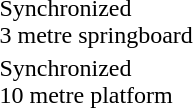<table>
<tr>
<td>Synchronized<br>3 metre springboard</td>
<td><strong><br></strong></td>
<td><br></td>
<td><br></td>
</tr>
<tr>
<td>Synchronized<br>10 metre platform</td>
<td><strong><br></strong></td>
<td><br></td>
<td><br></td>
</tr>
</table>
